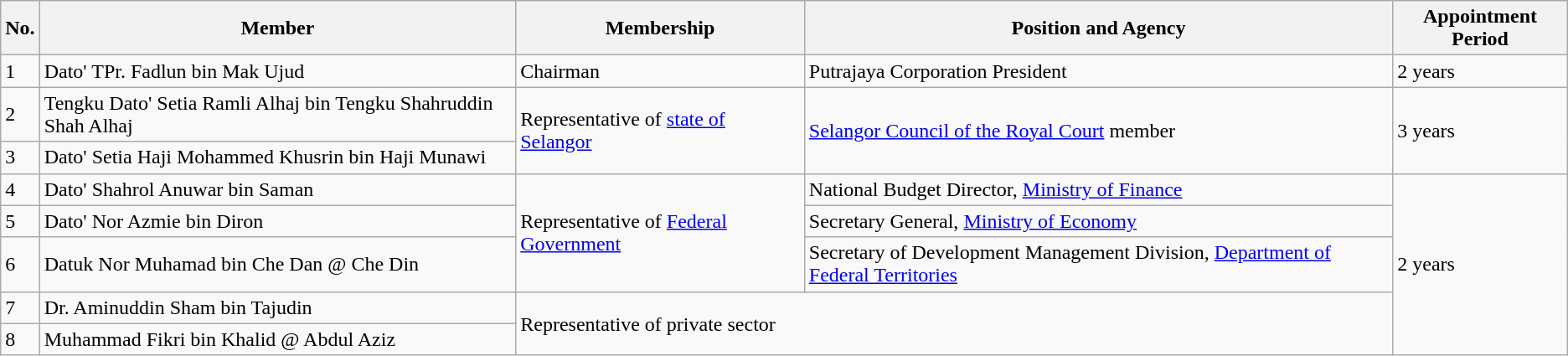<table class="wikitable">
<tr>
<th>No.</th>
<th>Member</th>
<th>Membership</th>
<th>Position and Agency</th>
<th>Appointment Period</th>
</tr>
<tr>
<td>1</td>
<td>Dato' TPr. Fadlun bin Mak Ujud</td>
<td>Chairman</td>
<td>Putrajaya Corporation President</td>
<td>2 years</td>
</tr>
<tr>
<td>2</td>
<td>Tengku Dato' Setia Ramli Alhaj bin Tengku Shahruddin Shah Alhaj</td>
<td rowspan="2">Representative of <a href='#'>state of Selangor</a></td>
<td rowspan="2"><a href='#'>Selangor Council of the Royal Court</a> member</td>
<td rowspan="2">3 years</td>
</tr>
<tr>
<td>3</td>
<td>Dato' Setia Haji Mohammed Khusrin bin Haji Munawi</td>
</tr>
<tr>
<td>4</td>
<td>Dato' Shahrol Anuwar bin Saman</td>
<td rowspan="3">Representative of <a href='#'>Federal Government</a></td>
<td>National Budget Director, <a href='#'>Ministry of Finance</a></td>
<td rowspan="5">2 years</td>
</tr>
<tr>
<td>5</td>
<td>Dato' Nor Azmie bin Diron</td>
<td>Secretary General, <a href='#'>Ministry of Economy</a></td>
</tr>
<tr>
<td>6</td>
<td>Datuk Nor Muhamad bin Che Dan @ Che Din</td>
<td>Secretary of Development Management Division, <a href='#'>Department of Federal Territories</a></td>
</tr>
<tr>
<td>7</td>
<td>Dr. Aminuddin Sham bin Tajudin</td>
<td colspan="2" rowspan="2">Representative of private sector</td>
</tr>
<tr>
<td>8</td>
<td>Muhammad Fikri bin Khalid @ Abdul Aziz</td>
</tr>
</table>
